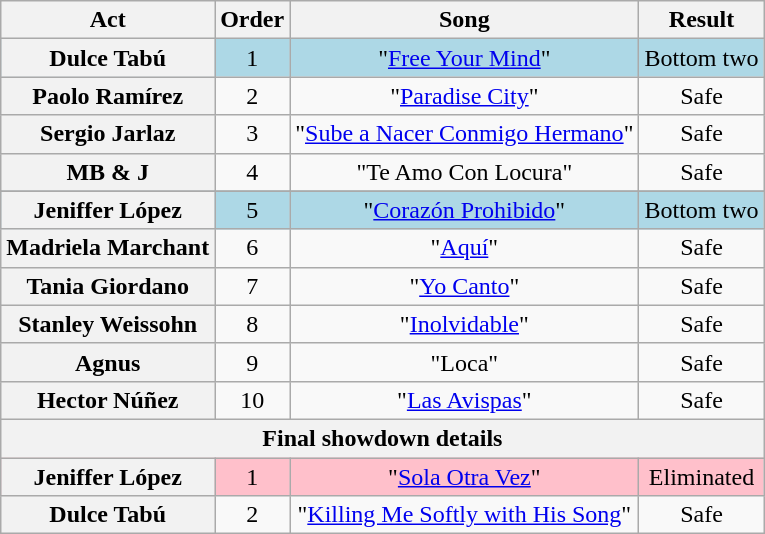<table class="wikitable plainrowheaders" style="text-align:center">
<tr>
<th>Act</th>
<th>Order</th>
<th>Song</th>
<th>Result</th>
</tr>
<tr bgcolor="lightblue">
<th>Dulce Tabú</th>
<td>1</td>
<td>"<a href='#'>Free Your Mind</a>"</td>
<td>Bottom two</td>
</tr>
<tr>
<th>Paolo Ramírez</th>
<td>2</td>
<td>"<a href='#'>Paradise City</a>"</td>
<td>Safe</td>
</tr>
<tr>
<th>Sergio Jarlaz</th>
<td>3</td>
<td>"<a href='#'>Sube a Nacer Conmigo Hermano</a>"</td>
<td>Safe</td>
</tr>
<tr>
<th>MB & J</th>
<td>4</td>
<td>"Te Amo Con Locura"</td>
<td>Safe</td>
</tr>
<tr>
</tr>
<tr bgcolor="lightblue">
<th>Jeniffer López</th>
<td>5</td>
<td>"<a href='#'>Corazón Prohibido</a>"</td>
<td>Bottom two</td>
</tr>
<tr>
<th>Madriela Marchant</th>
<td>6</td>
<td>"<a href='#'>Aquí</a>"</td>
<td>Safe</td>
</tr>
<tr>
<th>Tania Giordano</th>
<td>7</td>
<td>"<a href='#'>Yo Canto</a>"</td>
<td>Safe</td>
</tr>
<tr>
<th>Stanley Weissohn</th>
<td>8</td>
<td>"<a href='#'>Inolvidable</a>"</td>
<td>Safe</td>
</tr>
<tr>
<th>Agnus</th>
<td>9</td>
<td>"Loca"</td>
<td>Safe</td>
</tr>
<tr>
<th>Hector Núñez</th>
<td>10</td>
<td>"<a href='#'>Las Avispas</a>"</td>
<td>Safe</td>
</tr>
<tr>
<th colspan="6">Final showdown details</th>
</tr>
<tr bgcolor="pink">
<th>Jeniffer López</th>
<td>1</td>
<td>"<a href='#'>Sola Otra Vez</a>"</td>
<td>Eliminated</td>
</tr>
<tr>
<th>Dulce Tabú</th>
<td>2</td>
<td>"<a href='#'>Killing Me Softly with His Song</a>"</td>
<td>Safe</td>
</tr>
</table>
